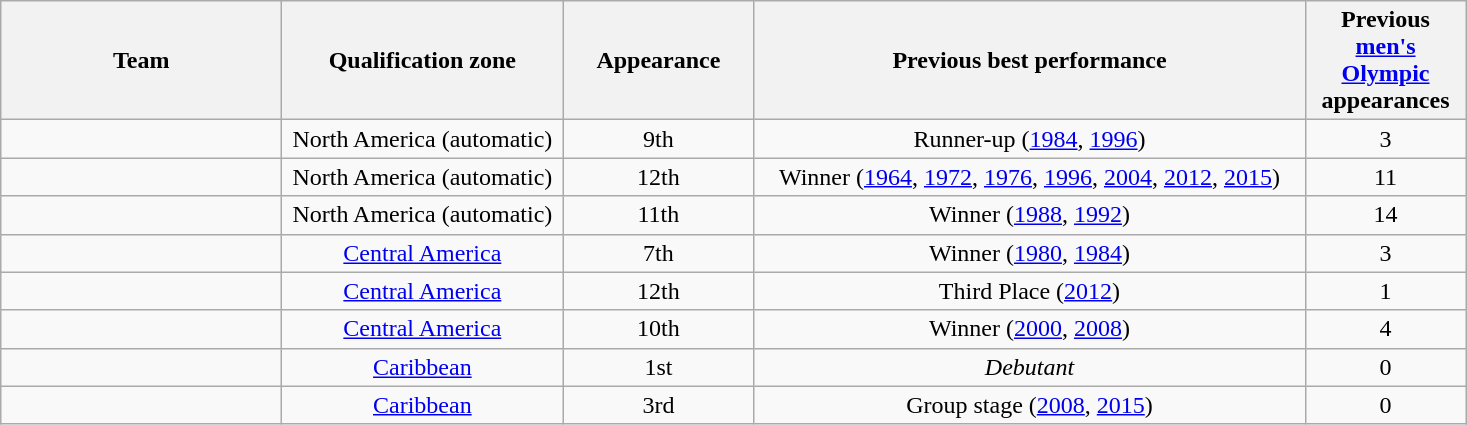<table class="wikitable sortable">
<tr>
<th width="180px">Team</th>
<th width="180px">Qualification zone</th>
<th data-sort-type="number" width="120px">Appearance</th>
<th width="360px">Previous best performance</th>
<th width="100px">Previous <a href='#'>men's Olympic</a> appearances</th>
</tr>
<tr>
<td align="left"></td>
<td align="center">North America (automatic)</td>
<td align="center">9th</td>
<td align="center">Runner-up (<a href='#'>1984</a>, <a href='#'>1996</a>)</td>
<td align="center">3</td>
</tr>
<tr>
<td align="left"> </td>
<td align="center">North America (automatic)</td>
<td align="center">12th</td>
<td align="center">Winner (<a href='#'>1964</a>, <a href='#'>1972</a>, <a href='#'>1976</a>, <a href='#'>1996</a>, <a href='#'>2004</a>, <a href='#'>2012</a>, <a href='#'>2015</a>)</td>
<td align="center">11</td>
</tr>
<tr>
<td align="left"></td>
<td align="center">North America (automatic)</td>
<td align="center">11th</td>
<td align="center">Winner (<a href='#'>1988</a>, <a href='#'>1992</a>)</td>
<td align="center">14</td>
</tr>
<tr>
<td align="left"></td>
<td align="center"><a href='#'>Central America</a></td>
<td align="center">7th</td>
<td align="center">Winner (<a href='#'>1980</a>, <a href='#'>1984</a>)</td>
<td align="center">3</td>
</tr>
<tr>
<td align="left"></td>
<td align="center"><a href='#'>Central America</a></td>
<td align="center">12th</td>
<td align="center">Third Place (<a href='#'>2012</a>)</td>
<td align="center">1</td>
</tr>
<tr>
<td align="left"></td>
<td align="center"><a href='#'>Central America</a></td>
<td align="center">10th</td>
<td align="center">Winner (<a href='#'>2000</a>, <a href='#'>2008</a>)</td>
<td align="center">4</td>
</tr>
<tr>
<td align="left"></td>
<td align="center"><a href='#'>Caribbean</a></td>
<td align="center">1st</td>
<td align="center"><em> Debutant </em></td>
<td align="center">0</td>
</tr>
<tr>
<td align="left"></td>
<td align="center"><a href='#'>Caribbean</a></td>
<td align="center">3rd</td>
<td align="center">Group stage (<a href='#'>2008</a>, <a href='#'>2015</a>)</td>
<td align="center">0</td>
</tr>
</table>
